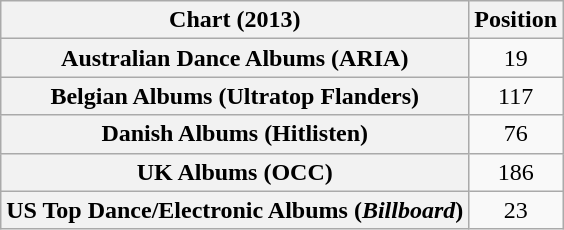<table class="wikitable sortable plainrowheaders" style="text-align:center">
<tr>
<th scope="col">Chart (2013)</th>
<th scope="col">Position</th>
</tr>
<tr>
<th scope="row">Australian Dance Albums (ARIA)</th>
<td>19</td>
</tr>
<tr>
<th scope="row">Belgian Albums (Ultratop Flanders)</th>
<td>117</td>
</tr>
<tr>
<th scope="row">Danish Albums (Hitlisten)</th>
<td>76</td>
</tr>
<tr>
<th scope="row">UK Albums (OCC)</th>
<td>186</td>
</tr>
<tr>
<th scope="row">US Top Dance/Electronic Albums (<em>Billboard</em>)</th>
<td>23</td>
</tr>
</table>
